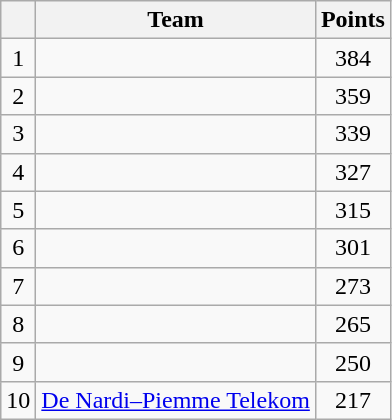<table class="wikitable">
<tr>
<th></th>
<th>Team</th>
<th>Points</th>
</tr>
<tr>
<td style="text-align:center;">1</td>
<td></td>
<td style="text-align:center;">384</td>
</tr>
<tr>
<td style="text-align:center;">2</td>
<td></td>
<td style="text-align:center;">359</td>
</tr>
<tr>
<td style="text-align:center;">3</td>
<td></td>
<td style="text-align:center;">339</td>
</tr>
<tr>
<td style="text-align:center;">4</td>
<td></td>
<td style="text-align:center;">327</td>
</tr>
<tr>
<td style="text-align:center;">5</td>
<td></td>
<td style="text-align:center;">315</td>
</tr>
<tr>
<td style="text-align:center;">6</td>
<td></td>
<td style="text-align:center;">301</td>
</tr>
<tr>
<td style="text-align:center;">7</td>
<td></td>
<td style="text-align:center;">273</td>
</tr>
<tr>
<td style="text-align:center;">8</td>
<td></td>
<td style="text-align:center;">265</td>
</tr>
<tr>
<td style="text-align:center;">9</td>
<td></td>
<td style="text-align:center;">250</td>
</tr>
<tr>
<td style="text-align:center;">10</td>
<td><a href='#'>De Nardi–Piemme Telekom</a></td>
<td style="text-align:center;">217</td>
</tr>
</table>
